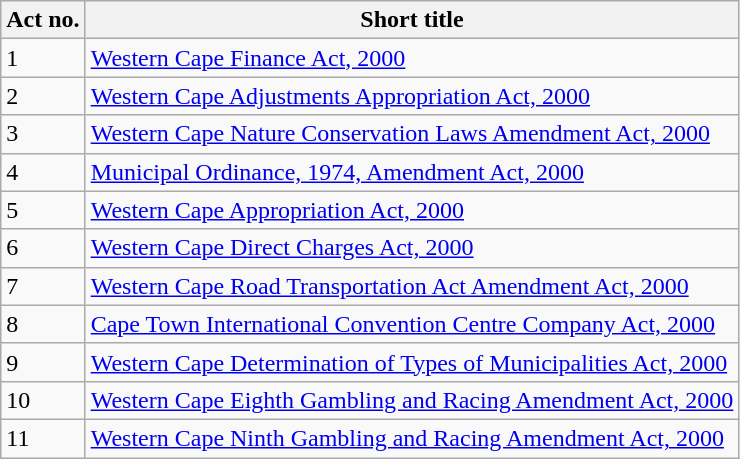<table class="wikitable">
<tr>
<th>Act no.</th>
<th>Short title</th>
</tr>
<tr>
<td>1</td>
<td><a href='#'>Western Cape Finance Act, 2000</a></td>
</tr>
<tr>
<td>2</td>
<td><a href='#'>Western Cape Adjustments Appropriation Act, 2000</a></td>
</tr>
<tr>
<td>3</td>
<td><a href='#'>Western Cape Nature Conservation Laws Amendment Act, 2000</a></td>
</tr>
<tr>
<td>4</td>
<td><a href='#'>Municipal Ordinance, 1974, Amendment Act, 2000</a></td>
</tr>
<tr>
<td>5</td>
<td><a href='#'>Western Cape Appropriation Act, 2000</a></td>
</tr>
<tr>
<td>6</td>
<td><a href='#'>Western Cape Direct Charges Act, 2000</a></td>
</tr>
<tr>
<td>7</td>
<td><a href='#'>Western Cape Road Transportation Act Amendment Act, 2000</a></td>
</tr>
<tr>
<td>8</td>
<td><a href='#'>Cape Town International Convention Centre Company Act, 2000</a></td>
</tr>
<tr>
<td>9</td>
<td><a href='#'>Western Cape Determination of Types of Municipalities Act, 2000</a></td>
</tr>
<tr>
<td>10</td>
<td><a href='#'>Western Cape Eighth Gambling and Racing Amendment Act, 2000</a></td>
</tr>
<tr>
<td>11</td>
<td><a href='#'>Western Cape Ninth Gambling and Racing Amendment Act, 2000</a></td>
</tr>
</table>
